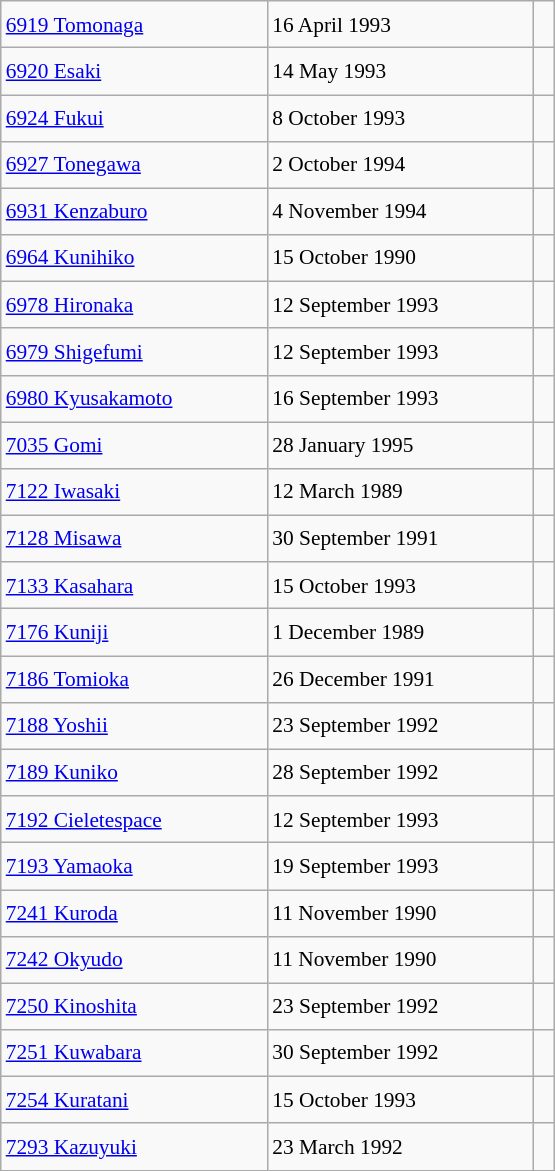<table class="wikitable" style="font-size: 89%; float: left; width: 26em; margin-right: 1em; line-height: 1.65em">
<tr>
<td><a href='#'>6919 Tomonaga</a></td>
<td>16 April 1993</td>
<td><small></small> </td>
</tr>
<tr>
<td><a href='#'>6920 Esaki</a></td>
<td>14 May 1993</td>
<td><small></small> </td>
</tr>
<tr>
<td><a href='#'>6924 Fukui</a></td>
<td>8 October 1993</td>
<td><small></small> </td>
</tr>
<tr>
<td><a href='#'>6927 Tonegawa</a></td>
<td>2 October 1994</td>
<td><small></small> </td>
</tr>
<tr>
<td><a href='#'>6931 Kenzaburo</a></td>
<td>4 November 1994</td>
<td><small></small> </td>
</tr>
<tr>
<td><a href='#'>6964 Kunihiko</a></td>
<td>15 October 1990</td>
<td><small></small> </td>
</tr>
<tr>
<td><a href='#'>6978 Hironaka</a></td>
<td>12 September 1993</td>
<td><small></small> </td>
</tr>
<tr>
<td><a href='#'>6979 Shigefumi</a></td>
<td>12 September 1993</td>
<td><small></small> </td>
</tr>
<tr>
<td><a href='#'>6980 Kyusakamoto</a></td>
<td>16 September 1993</td>
<td><small></small> </td>
</tr>
<tr>
<td><a href='#'>7035 Gomi</a></td>
<td>28 January 1995</td>
<td><small></small> </td>
</tr>
<tr>
<td><a href='#'>7122 Iwasaki</a></td>
<td>12 March 1989</td>
<td><small></small> </td>
</tr>
<tr>
<td><a href='#'>7128 Misawa</a></td>
<td>30 September 1991</td>
<td><small></small> </td>
</tr>
<tr>
<td><a href='#'>7133 Kasahara</a></td>
<td>15 October 1993</td>
<td><small></small> </td>
</tr>
<tr>
<td><a href='#'>7176 Kuniji</a></td>
<td>1 December 1989</td>
<td><small></small> </td>
</tr>
<tr>
<td><a href='#'>7186 Tomioka</a></td>
<td>26 December 1991</td>
<td><small></small> </td>
</tr>
<tr>
<td><a href='#'>7188 Yoshii</a></td>
<td>23 September 1992</td>
<td><small></small> </td>
</tr>
<tr>
<td><a href='#'>7189 Kuniko</a></td>
<td>28 September 1992</td>
<td><small></small> </td>
</tr>
<tr>
<td><a href='#'>7192 Cieletespace</a></td>
<td>12 September 1993</td>
<td><small></small> </td>
</tr>
<tr>
<td><a href='#'>7193 Yamaoka</a></td>
<td>19 September 1993</td>
<td><small></small> </td>
</tr>
<tr>
<td><a href='#'>7241 Kuroda</a></td>
<td>11 November 1990</td>
<td><small></small> </td>
</tr>
<tr>
<td><a href='#'>7242 Okyudo</a></td>
<td>11 November 1990</td>
<td><small></small> </td>
</tr>
<tr>
<td><a href='#'>7250 Kinoshita</a></td>
<td>23 September 1992</td>
<td><small></small> </td>
</tr>
<tr>
<td><a href='#'>7251 Kuwabara</a></td>
<td>30 September 1992</td>
<td><small></small> </td>
</tr>
<tr>
<td><a href='#'>7254 Kuratani</a></td>
<td>15 October 1993</td>
<td><small></small> </td>
</tr>
<tr>
<td><a href='#'>7293 Kazuyuki</a></td>
<td>23 March 1992</td>
<td><small></small> </td>
</tr>
</table>
